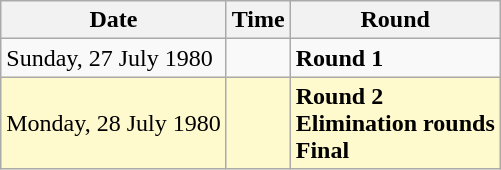<table class="wikitable">
<tr>
<th>Date</th>
<th>Time</th>
<th>Round</th>
</tr>
<tr>
<td>Sunday, 27 July 1980</td>
<td></td>
<td><strong>Round 1</strong></td>
</tr>
<tr style=background:lemonchiffon>
<td>Monday, 28 July 1980</td>
<td></td>
<td><strong>Round 2</strong><br><strong>Elimination rounds</strong><br><strong>Final</strong></td>
</tr>
</table>
